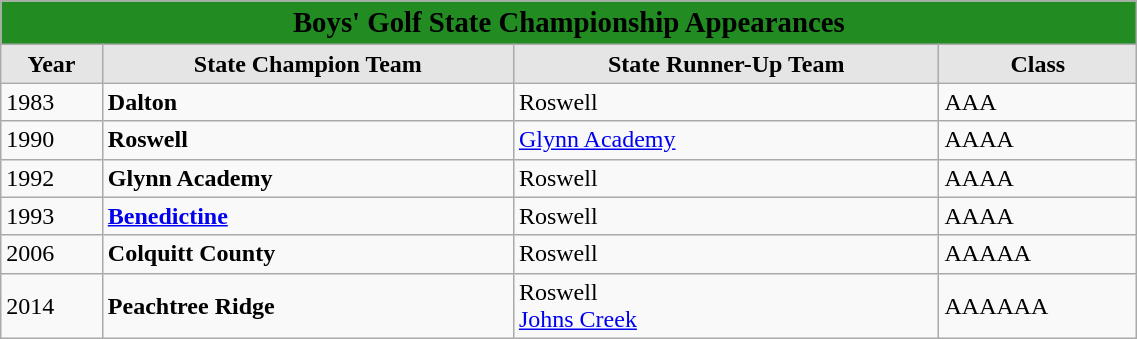<table class="wikitable" width=60%>
<tr>
<td colspan = 7 align=center bgcolor="#228b22"><span><big><strong>Boys' Golf State Championship Appearances</strong></big></span></td>
</tr>
<tr>
<td align = center bgcolor="#e5e5e5"><strong>Year</strong></td>
<td colspan = 1 align=center bgcolor="#e5e5e5"><strong>State Champion Team</strong></td>
<td colspan = 1 align=center bgcolor="#e5e5e5"><strong>State Runner-Up Team</strong></td>
<td colspan = 1 align=center bgcolor="#e5e5e5"><strong>Class</strong></td>
</tr>
<tr>
<td>1983</td>
<td><strong>Dalton</strong></td>
<td>Roswell</td>
<td>AAA</td>
</tr>
<tr>
<td>1990</td>
<td><strong>Roswell</strong></td>
<td><a href='#'>Glynn Academy</a></td>
<td>AAAA</td>
</tr>
<tr>
<td>1992</td>
<td><strong>Glynn Academy</strong></td>
<td>Roswell</td>
<td>AAAA</td>
</tr>
<tr>
<td>1993</td>
<td><strong><a href='#'>Benedictine</a></strong></td>
<td>Roswell</td>
<td>AAAA</td>
</tr>
<tr>
<td>2006</td>
<td><strong>Colquitt County</strong></td>
<td>Roswell</td>
<td>AAAAA</td>
</tr>
<tr>
<td>2014</td>
<td><strong>Peachtree Ridge</strong></td>
<td>Roswell<br><a href='#'>Johns Creek</a></td>
<td>AAAAAA </td>
</tr>
</table>
